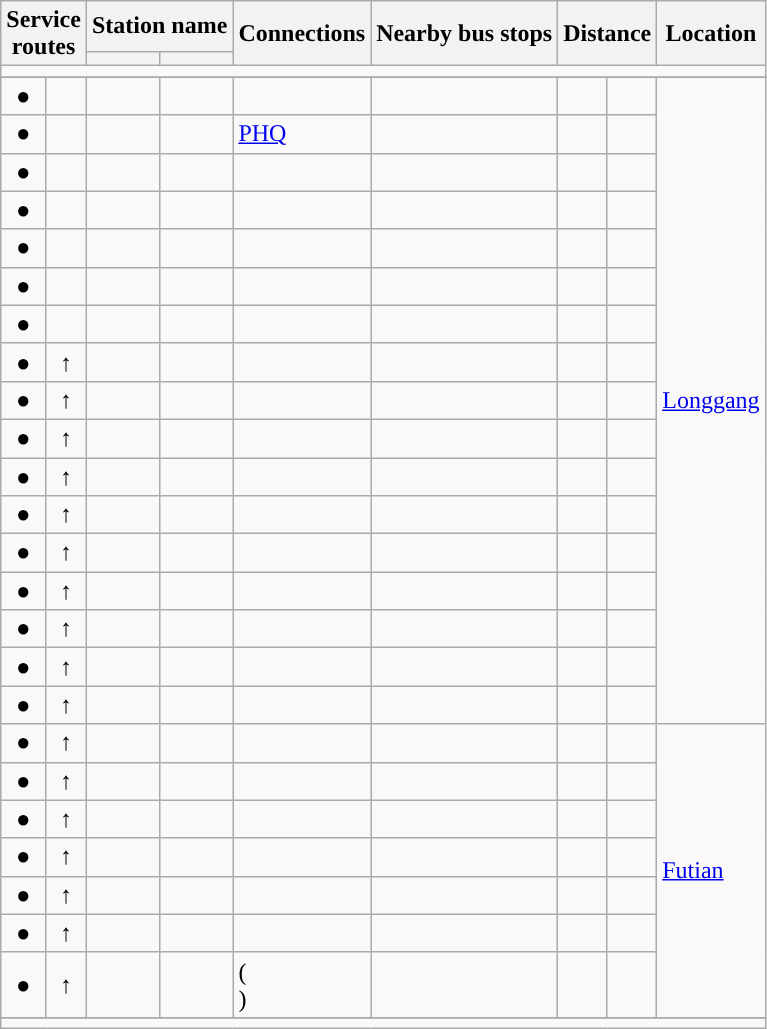<table class="wikitable">
<tr>
<th rowspan="2" colspan="2">Service<br>routes</th>
<th colspan="2">Station name</th>
<th rowspan="2">Connections</th>
<th rowspan="2">Nearby bus stops</th>
<th colspan="2" rowspan="2">Distance<br></th>
<th rowspan="2">Location</th>
</tr>
<tr>
<th></th>
<th></th>
</tr>
<tr style="background:#">
<td colspan="9"></td>
</tr>
<tr bgcolor="lightgrey">
</tr>
<tr>
<td align="center">●</td>
<td align="center"></td>
<td></td>
<td></td>
<td></td>
<td></td>
<td></td>
<td></td>
<td rowspan=17><a href='#'>Longgang</a></td>
</tr>
<tr>
<td align="center">●</td>
<td align="center"></td>
<td></td>
<td></td>
<td> <a href='#'>PHQ</a></td>
<td></td>
<td></td>
<td></td>
</tr>
<tr>
<td align="center">●</td>
<td align="center"></td>
<td></td>
<td></td>
<td></td>
<td></td>
<td></td>
<td></td>
</tr>
<tr>
<td align="center">●</td>
<td align="center"></td>
<td></td>
<td></td>
<td></td>
<td></td>
<td></td>
<td></td>
</tr>
<tr>
<td align="center">●</td>
<td align="center"></td>
<td></td>
<td></td>
<td></td>
<td></td>
<td></td>
<td></td>
</tr>
<tr>
<td align="center">●</td>
<td align="center"></td>
<td></td>
<td></td>
<td></td>
<td></td>
<td></td>
<td></td>
</tr>
<tr>
<td align="center">●</td>
<td align="center"></td>
<td></td>
<td></td>
<td></td>
<td></td>
<td></td>
<td></td>
</tr>
<tr>
<td align="center">●</td>
<td align="center">↑</td>
<td></td>
<td></td>
<td></td>
<td></td>
<td></td>
<td></td>
</tr>
<tr>
<td align="center">●</td>
<td align="center">↑</td>
<td></td>
<td></td>
<td></td>
<td></td>
<td></td>
<td></td>
</tr>
<tr>
<td align="center">●</td>
<td align="center">↑</td>
<td></td>
<td></td>
<td></td>
<td></td>
<td></td>
<td></td>
</tr>
<tr>
<td align="center">●</td>
<td align="center">↑</td>
<td></td>
<td></td>
<td></td>
<td></td>
<td></td>
<td></td>
</tr>
<tr>
<td align="center">●</td>
<td align="center">↑</td>
<td></td>
<td></td>
<td></td>
<td></td>
<td></td>
<td></td>
</tr>
<tr>
<td align="center">●</td>
<td align="center">↑</td>
<td></td>
<td></td>
<td></td>
<td></td>
<td></td>
<td></td>
</tr>
<tr>
<td align="center">●</td>
<td align="center">↑</td>
<td></td>
<td></td>
<td></td>
<td></td>
<td></td>
<td></td>
</tr>
<tr>
<td align="center">●</td>
<td align="center">↑</td>
<td></td>
<td></td>
<td></td>
<td></td>
<td></td>
<td></td>
</tr>
<tr>
<td align="center">●</td>
<td align="center">↑</td>
<td></td>
<td></td>
<td></td>
<td></td>
<td></td>
<td></td>
</tr>
<tr>
<td align="center">●</td>
<td align="center">↑</td>
<td></td>
<td></td>
<td></td>
<td></td>
<td></td>
<td></td>
</tr>
<tr>
<td align="center">●</td>
<td align="center">↑</td>
<td></td>
<td></td>
<td></td>
<td></td>
<td></td>
<td></td>
<td rowspan=7><a href='#'>Futian</a></td>
</tr>
<tr>
<td align="center">●</td>
<td align="center">↑</td>
<td></td>
<td></td>
<td></td>
<td></td>
<td></td>
<td></td>
</tr>
<tr>
<td align="center">●</td>
<td align="center">↑</td>
<td></td>
<td></td>
<td></td>
<td></td>
<td></td>
<td></td>
</tr>
<tr>
<td align="center">●</td>
<td align="center">↑</td>
<td></td>
<td></td>
<td>  </td>
<td></td>
<td></td>
<td></td>
</tr>
<tr>
<td align="center">●</td>
<td align="center">↑</td>
<td></td>
<td></td>
<td></td>
<td></td>
<td></td>
<td></td>
</tr>
<tr>
<td align="center">●</td>
<td align="center">↑</td>
<td></td>
<td></td>
<td> </td>
<td></td>
<td></td>
<td></td>
</tr>
<tr>
<td align="center">●</td>
<td align="center">↑</td>
<td></td>
<td></td>
<td> ( <br> )</td>
<td></td>
<td></td>
<td></td>
</tr>
<tr>
</tr>
<tr style="background:#">
<td colspan="9"></td>
</tr>
</table>
